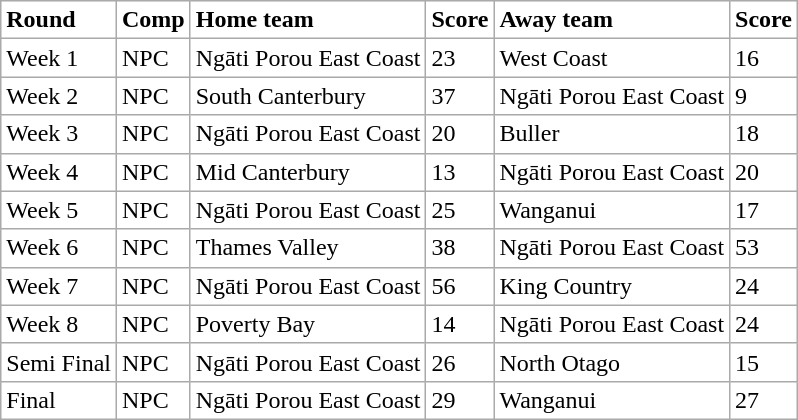<table class="wikitable">
<tr bgcolor="#FFFFFF">
<td><strong>Round</strong></td>
<td><strong>Comp</strong></td>
<td><strong>Home team</strong></td>
<td><strong>Score</strong></td>
<td><strong>Away team</strong></td>
<td><strong>Score</strong></td>
</tr>
<tr bgcolor="#FFFFFF">
<td>Week 1</td>
<td>NPC</td>
<td> Ngāti Porou East Coast</td>
<td>23</td>
<td> West Coast</td>
<td>16</td>
</tr>
<tr bgcolor="#FFFFFF">
<td>Week 2</td>
<td>NPC</td>
<td> South Canterbury</td>
<td>37</td>
<td> Ngāti Porou East Coast</td>
<td>9</td>
</tr>
<tr bgcolor="#FFFFFF">
<td>Week 3</td>
<td>NPC</td>
<td> Ngāti Porou East Coast</td>
<td>20</td>
<td> Buller</td>
<td>18</td>
</tr>
<tr bgcolor="#FFFFFF">
<td>Week 4</td>
<td>NPC</td>
<td> Mid Canterbury</td>
<td>13</td>
<td> Ngāti Porou East Coast</td>
<td>20</td>
</tr>
<tr bgcolor="#FFFFFF">
<td>Week 5</td>
<td>NPC</td>
<td> Ngāti Porou East Coast</td>
<td>25</td>
<td> Wanganui</td>
<td>17</td>
</tr>
<tr bgcolor="#FFFFFF">
<td>Week 6</td>
<td>NPC</td>
<td> Thames Valley</td>
<td>38</td>
<td> Ngāti Porou East Coast</td>
<td>53</td>
</tr>
<tr bgcolor="#FFFFFF">
<td>Week 7</td>
<td>NPC</td>
<td> Ngāti Porou East Coast</td>
<td>56</td>
<td> King Country</td>
<td>24</td>
</tr>
<tr bgcolor="#FFFFFF">
<td>Week 8</td>
<td>NPC</td>
<td> Poverty Bay</td>
<td>14</td>
<td> Ngāti Porou East Coast</td>
<td>24</td>
</tr>
<tr bgcolor="#FFFFFF">
<td>Semi Final</td>
<td>NPC</td>
<td> Ngāti Porou East Coast</td>
<td>26</td>
<td> North Otago</td>
<td>15</td>
</tr>
<tr bgcolor="#FFFFFF">
<td>Final</td>
<td>NPC</td>
<td> Ngāti Porou East Coast</td>
<td>29</td>
<td> Wanganui</td>
<td>27</td>
</tr>
</table>
